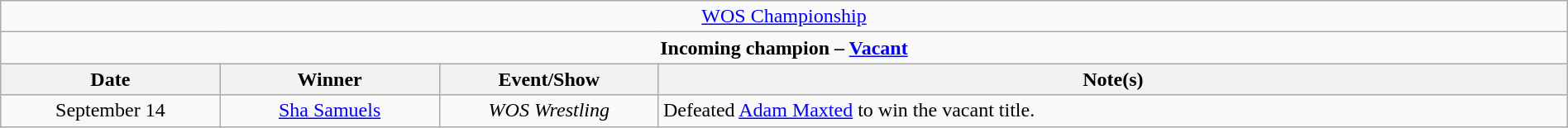<table class="wikitable" style="text-align:center; width:100%;">
<tr>
<td colspan="4" style="text-align: center;"><a href='#'>WOS Championship</a></td>
</tr>
<tr>
<td colspan="4" style="text-align: center;"><strong>Incoming champion – <a href='#'>Vacant</a></strong></td>
</tr>
<tr>
<th width=14%>Date</th>
<th width=14%>Winner</th>
<th width=14%>Event/Show</th>
<th width=58%>Note(s)</th>
</tr>
<tr>
<td>September 14<br></td>
<td><a href='#'>Sha Samuels</a></td>
<td><em>WOS Wrestling</em></td>
<td align=left>Defeated <a href='#'>Adam Maxted</a> to win the vacant title.</td>
</tr>
</table>
